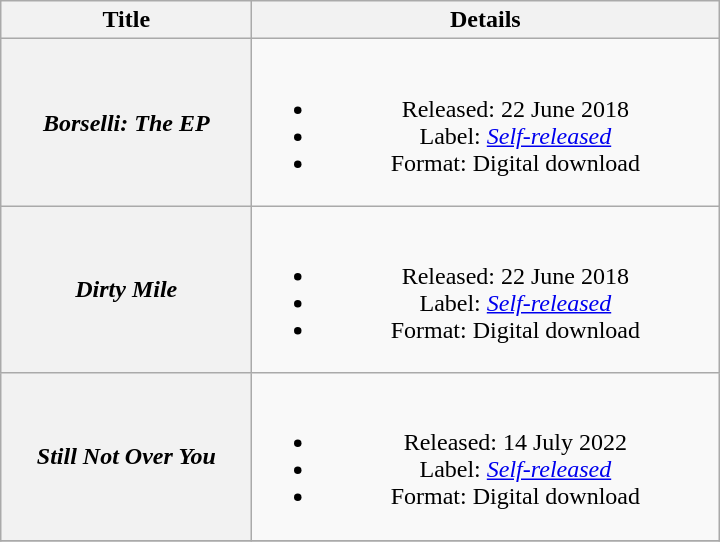<table class="wikitable plainrowheaders" style="text-align:center">
<tr>
<th scope="col" style="width:10em;">Title</th>
<th scope="col" style="width:19em;">Details</th>
</tr>
<tr>
<th scope="row"><em>Borselli: The EP</em></th>
<td><br><ul><li>Released: 22 June 2018</li><li>Label: <a href='#'><em>Self-released</em></a></li><li>Format: Digital download</li></ul></td>
</tr>
<tr>
<th scope="row"><em>Dirty Mile</em></th>
<td><br><ul><li>Released: 22 June 2018</li><li>Label: <a href='#'><em>Self-released</em></a></li><li>Format: Digital download</li></ul></td>
</tr>
<tr>
<th scope="row"><em>Still Not Over You</em></th>
<td><br><ul><li>Released: 14 July 2022</li><li>Label: <a href='#'><em>Self-released</em></a></li><li>Format: Digital download</li></ul></td>
</tr>
<tr>
</tr>
</table>
